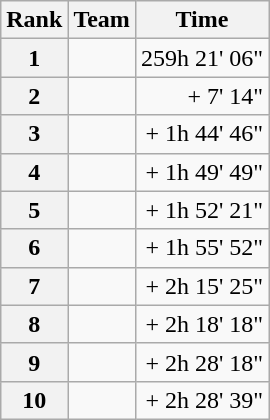<table class="wikitable">
<tr>
<th scope="col">Rank</th>
<th scope="col">Team</th>
<th scope="col">Time</th>
</tr>
<tr>
<th scope="row">1</th>
<td>  </td>
<td>259h 21' 06"</td>
</tr>
<tr>
<th scope="row">2</th>
<td> </td>
<td align=right>+ 7' 14"</td>
</tr>
<tr>
<th scope="row">3</th>
<td> </td>
<td align=right>+ 1h 44' 46"</td>
</tr>
<tr>
<th scope="row">4</th>
<td> </td>
<td align=right>+ 1h 49' 49"</td>
</tr>
<tr>
<th scope="row">5</th>
<td> </td>
<td align=right>+ 1h 52' 21"</td>
</tr>
<tr>
<th scope="row">6</th>
<td> </td>
<td align=right>+ 1h 55' 52"</td>
</tr>
<tr>
<th scope="row">7</th>
<td> </td>
<td align=right>+ 2h 15' 25"</td>
</tr>
<tr>
<th scope="row">8</th>
<td> </td>
<td align=right>+ 2h 18' 18"</td>
</tr>
<tr>
<th scope="row">9</th>
<td> </td>
<td align=right>+ 2h 28' 18"</td>
</tr>
<tr>
<th scope="row">10</th>
<td> </td>
<td align=right>+ 2h 28' 39"</td>
</tr>
</table>
